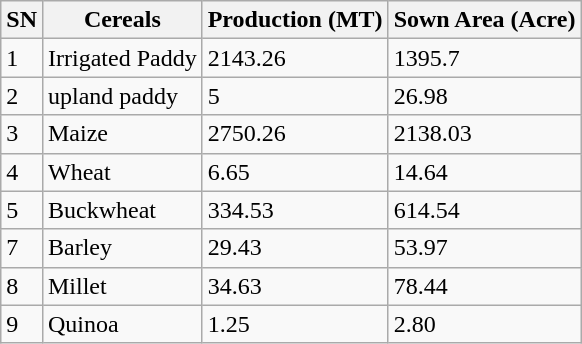<table class="wikitable">
<tr>
<th>SN</th>
<th>Cereals</th>
<th>Production (MT)</th>
<th>Sown Area (Acre)</th>
</tr>
<tr>
<td>1</td>
<td>Irrigated Paddy</td>
<td>2143.26</td>
<td>1395.7</td>
</tr>
<tr>
<td>2</td>
<td>upland paddy</td>
<td>5</td>
<td>26.98</td>
</tr>
<tr>
<td>3</td>
<td>Maize</td>
<td>2750.26</td>
<td>2138.03</td>
</tr>
<tr>
<td>4</td>
<td>Wheat</td>
<td>6.65</td>
<td>14.64</td>
</tr>
<tr>
<td>5</td>
<td>Buckwheat</td>
<td>334.53</td>
<td>614.54</td>
</tr>
<tr>
<td>7</td>
<td>Barley</td>
<td>29.43</td>
<td>53.97</td>
</tr>
<tr>
<td>8</td>
<td>Millet</td>
<td>34.63</td>
<td>78.44</td>
</tr>
<tr>
<td>9</td>
<td>Quinoa</td>
<td>1.25</td>
<td>2.80</td>
</tr>
</table>
